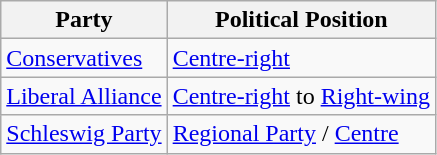<table class="wikitable mw-collapsible mw-collapsed">
<tr>
<th>Party</th>
<th>Political Position</th>
</tr>
<tr>
<td><a href='#'>Conservatives</a></td>
<td><a href='#'>Centre-right</a></td>
</tr>
<tr>
<td><a href='#'>Liberal Alliance</a></td>
<td><a href='#'>Centre-right</a> to <a href='#'>Right-wing</a></td>
</tr>
<tr>
<td><a href='#'>Schleswig Party</a></td>
<td><a href='#'>Regional Party</a> / <a href='#'>Centre</a></td>
</tr>
</table>
